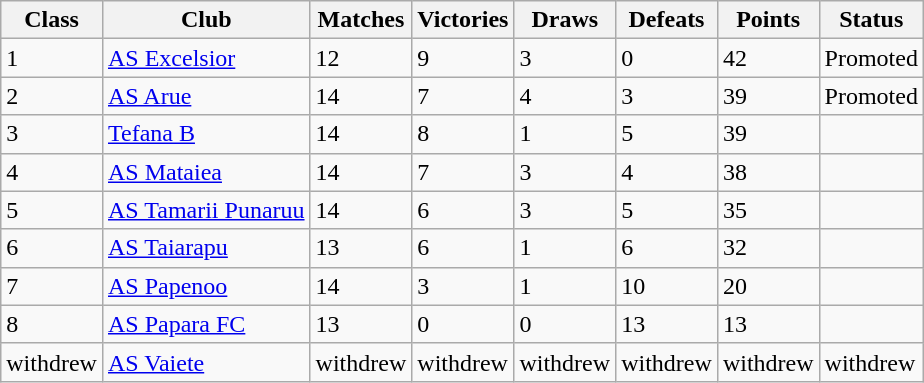<table class="wikitable sortable"">
<tr>
<th>Class</th>
<th>Club</th>
<th>Matches</th>
<th>Victories</th>
<th>Draws</th>
<th>Defeats</th>
<th>Points</th>
<th>Status</th>
</tr>
<tr !bgcolor=#ff0|align="center">
<td>1</td>
<td><a href='#'>AS Excelsior</a></td>
<td>12</td>
<td>9</td>
<td>3</td>
<td>0</td>
<td>42</td>
<td>Promoted</td>
</tr>
<tr !bgcolor=#ff0|align="center">
<td>2</td>
<td><a href='#'>AS Arue</a></td>
<td>14</td>
<td>7</td>
<td>4</td>
<td>3</td>
<td>39</td>
<td>Promoted</td>
</tr>
<tr !bgcolor=#ff0|align="center">
<td>3</td>
<td><a href='#'>Tefana B</a></td>
<td>14</td>
<td>8</td>
<td>1</td>
<td>5</td>
<td>39</td>
</tr>
<tr !bgcolor=#ff0|align="center">
<td>4</td>
<td><a href='#'>AS Mataiea</a></td>
<td>14</td>
<td>7</td>
<td>3</td>
<td>4</td>
<td>38</td>
<td></td>
</tr>
<tr !bgcolor=#ff0|align="center">
<td>5</td>
<td><a href='#'>AS Tamarii Punaruu</a></td>
<td>14</td>
<td>6</td>
<td>3</td>
<td>5</td>
<td>35</td>
<td></td>
</tr>
<tr !bgcolor=#ff0|align="center">
<td>6</td>
<td><a href='#'>AS Taiarapu</a></td>
<td>13</td>
<td>6</td>
<td>1</td>
<td>6</td>
<td>32</td>
<td></td>
</tr>
<tr !bgcolor=#ff0|align="center">
<td>7</td>
<td><a href='#'>AS Papenoo</a></td>
<td>14</td>
<td>3</td>
<td>1</td>
<td>10</td>
<td>20</td>
<td></td>
</tr>
<tr !bgcolor=#ff0|align="center">
<td>8</td>
<td><a href='#'>AS Papara FC</a></td>
<td>13</td>
<td>0</td>
<td>0</td>
<td>13</td>
<td>13</td>
<td></td>
</tr>
<tr !bgcolor=#ff0|align="center">
<td>withdrew</td>
<td><a href='#'>AS Vaiete</a></td>
<td>withdrew</td>
<td>withdrew</td>
<td>withdrew</td>
<td>withdrew</td>
<td>withdrew</td>
<td>withdrew</td>
</tr>
</table>
